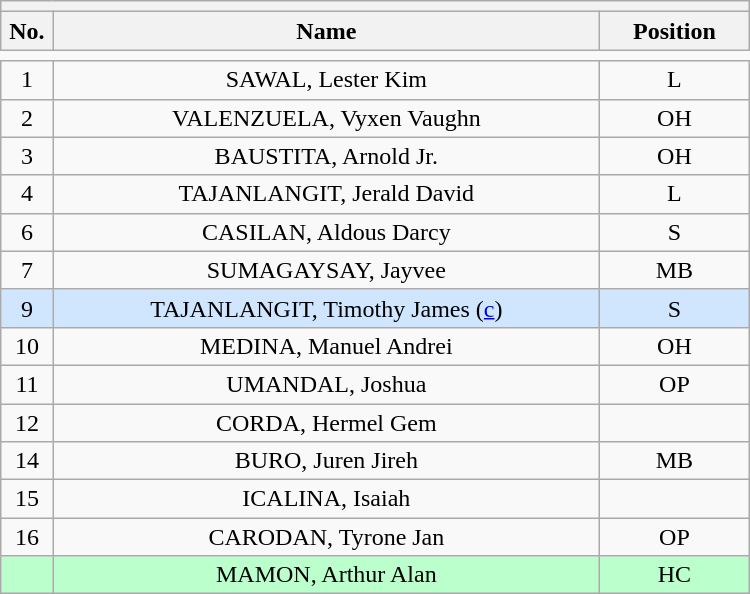<table class='wikitable mw-collapsible' style="text-align: center; width: 500px; border: none">
<tr>
<th style='text-align: left;' colspan=3></th>
</tr>
<tr>
<th style='width: 7%;'>No.</th>
<th>Name</th>
<th style='width: 20%;'>Position</th>
</tr>
<tr>
<td style='border: none;'></td>
</tr>
<tr>
<td>1</td>
<td>SAWAL, Lester Kim</td>
<td>L</td>
</tr>
<tr>
<td>2</td>
<td>VALENZUELA, Vyxen Vaughn</td>
<td>OH</td>
</tr>
<tr>
<td>3</td>
<td>BAUSTITA, Arnold Jr.</td>
<td>OH</td>
</tr>
<tr>
<td>4</td>
<td>TAJANLANGIT, Jerald David</td>
<td>L</td>
</tr>
<tr>
<td>6</td>
<td>CASILAN, Aldous Darcy</td>
<td>S</td>
</tr>
<tr>
<td>7</td>
<td>SUMAGAYSAY, Jayvee</td>
<td>MB</td>
</tr>
<tr bgcolor=#D0E6FF>
<td>9</td>
<td>TAJANLANGIT, Timothy James (<a href='#'>c</a>)</td>
<td>S</td>
</tr>
<tr>
<td>10</td>
<td>MEDINA, Manuel Andrei</td>
<td>OH</td>
</tr>
<tr>
<td>11</td>
<td>UMANDAL, Joshua</td>
<td>OP</td>
</tr>
<tr>
<td>12</td>
<td>CORDA, Hermel Gem</td>
<td></td>
</tr>
<tr>
<td>14</td>
<td>BURO, Juren Jireh</td>
<td>MB</td>
</tr>
<tr>
<td>15</td>
<td>ICALINA, Isaiah</td>
<td></td>
</tr>
<tr>
<td>16</td>
<td>CARODAN, Tyrone Jan</td>
<td>OP</td>
</tr>
<tr bgcolor=#BBFFCC>
<td></td>
<td>MAMON, Arthur Alan</td>
<td>HC</td>
</tr>
</table>
